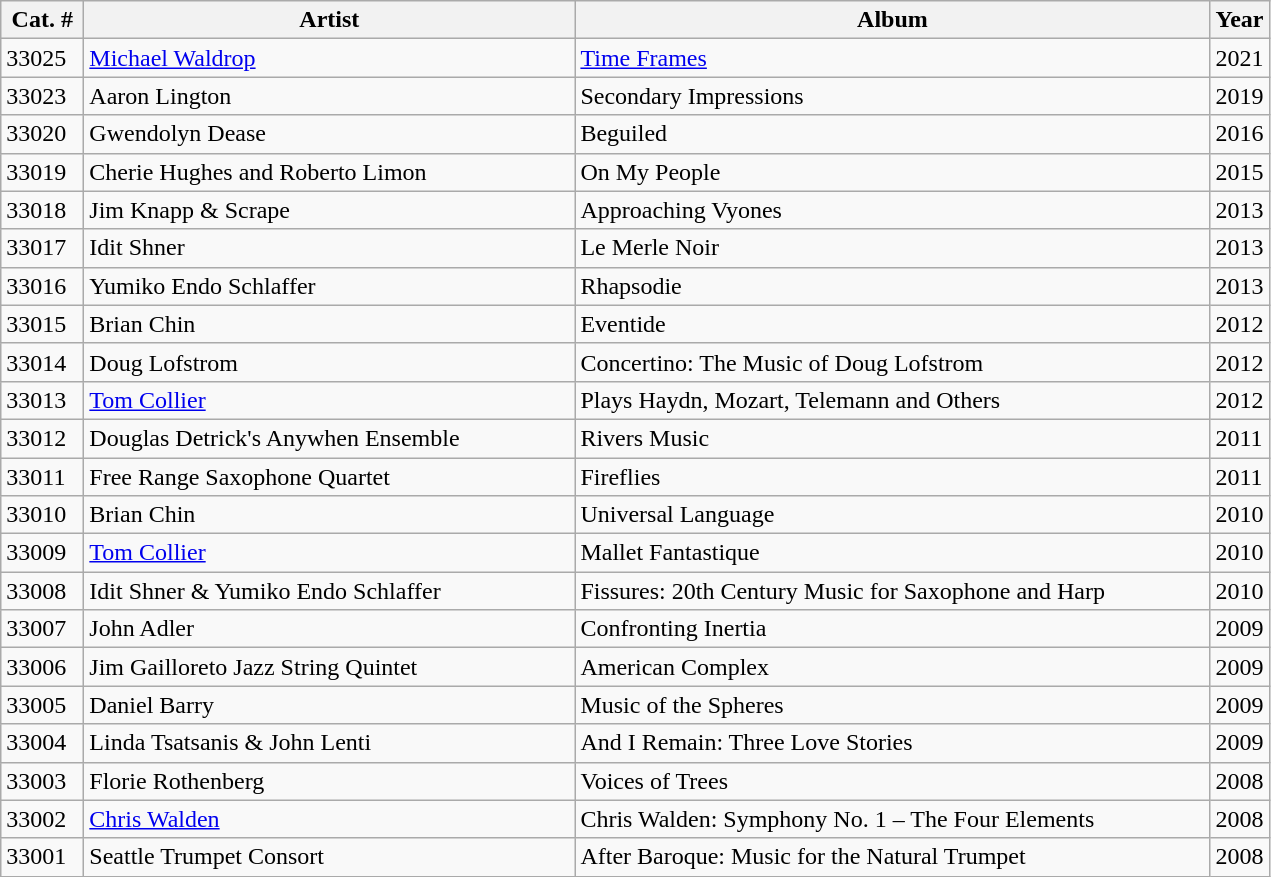<table class="wikitable sortable mw-collapsible" style="text-align:left; margin:0;">
<tr>
<th style="width:3em;">Cat. #</th>
<th style="width:20em;">Artist</th>
<th style="width:26em;">Album</th>
<th style="width:2em;">Year</th>
</tr>
<tr>
<td>33025</td>
<td><a href='#'>Michael Waldrop</a></td>
<td><a href='#'>Time Frames</a></td>
<td>2021</td>
</tr>
<tr>
<td>33023</td>
<td>Aaron Lington</td>
<td>Secondary Impressions</td>
<td>2019</td>
</tr>
<tr>
<td>33020</td>
<td>Gwendolyn Dease</td>
<td>Beguiled</td>
<td>2016</td>
</tr>
<tr>
<td>33019</td>
<td>Cherie Hughes and Roberto Limon</td>
<td>On My People</td>
<td>2015</td>
</tr>
<tr>
<td>33018</td>
<td>Jim Knapp & Scrape</td>
<td>Approaching Vyones</td>
<td>2013</td>
</tr>
<tr>
<td>33017</td>
<td>Idit Shner</td>
<td>Le Merle Noir</td>
<td>2013</td>
</tr>
<tr>
<td>33016</td>
<td>Yumiko Endo Schlaffer</td>
<td>Rhapsodie</td>
<td>2013</td>
</tr>
<tr>
<td>33015</td>
<td>Brian Chin</td>
<td>Eventide</td>
<td>2012</td>
</tr>
<tr>
<td>33014</td>
<td>Doug Lofstrom</td>
<td>Concertino: The Music of Doug Lofstrom</td>
<td>2012</td>
</tr>
<tr>
<td>33013</td>
<td><a href='#'>Tom Collier</a></td>
<td>Plays Haydn, Mozart, Telemann and Others</td>
<td>2012</td>
</tr>
<tr>
<td>33012</td>
<td>Douglas Detrick's Anywhen Ensemble</td>
<td>Rivers Music</td>
<td>2011</td>
</tr>
<tr>
<td>33011</td>
<td>Free Range Saxophone Quartet</td>
<td>Fireflies</td>
<td>2011</td>
</tr>
<tr>
<td>33010</td>
<td>Brian Chin</td>
<td>Universal Language</td>
<td>2010</td>
</tr>
<tr>
<td>33009</td>
<td><a href='#'>Tom Collier</a></td>
<td>Mallet Fantastique</td>
<td>2010</td>
</tr>
<tr>
<td>33008</td>
<td>Idit Shner & Yumiko Endo Schlaffer</td>
<td>Fissures: 20th Century Music for Saxophone and Harp</td>
<td>2010</td>
</tr>
<tr>
<td>33007</td>
<td>John Adler</td>
<td>Confronting Inertia</td>
<td>2009</td>
</tr>
<tr>
<td>33006</td>
<td>Jim Gailloreto Jazz String Quintet</td>
<td>American Complex</td>
<td>2009</td>
</tr>
<tr>
<td>33005</td>
<td>Daniel Barry</td>
<td>Music of the Spheres</td>
<td>2009</td>
</tr>
<tr>
<td>33004</td>
<td>Linda Tsatsanis & John Lenti</td>
<td>And I Remain: Three Love Stories</td>
<td>2009</td>
</tr>
<tr>
<td>33003</td>
<td>Florie Rothenberg</td>
<td>Voices of Trees</td>
<td>2008</td>
</tr>
<tr>
<td>33002</td>
<td><a href='#'>Chris Walden</a></td>
<td>Chris Walden: Symphony No. 1 – The Four Elements</td>
<td>2008</td>
</tr>
<tr>
<td>33001</td>
<td>Seattle Trumpet Consort</td>
<td>After Baroque: Music for the Natural Trumpet</td>
<td>2008</td>
</tr>
</table>
